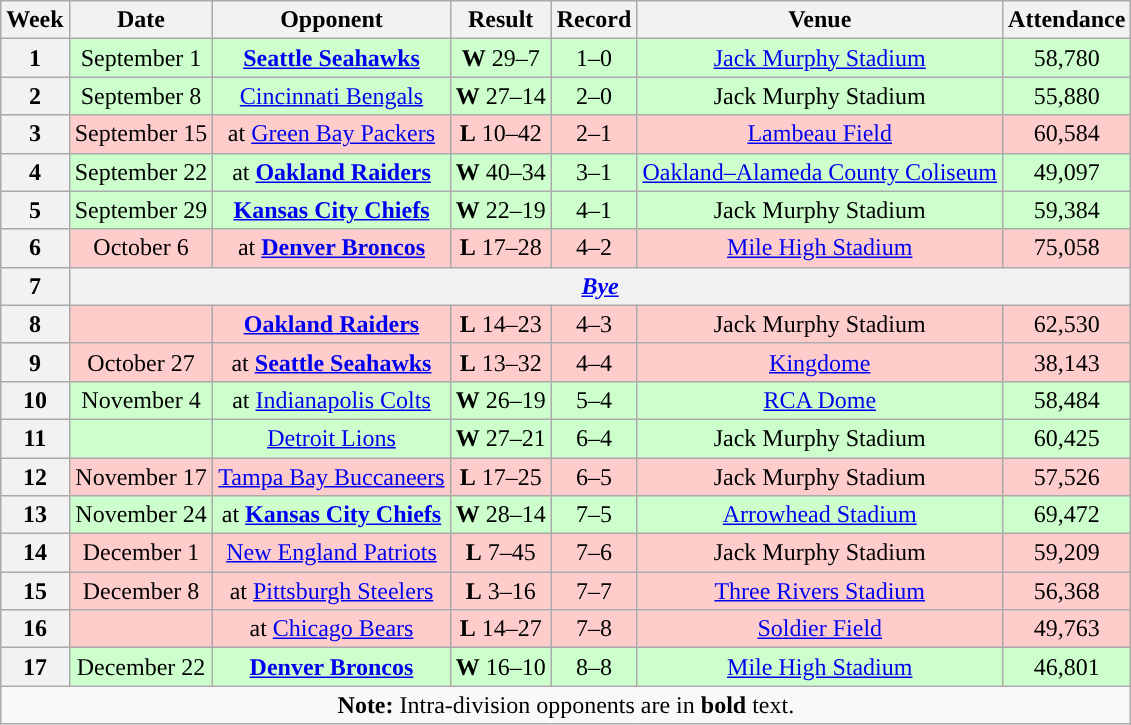<table class="wikitable" style="text-align:center">
<tr>
<th>Week</th>
<th>Date</th>
<th>Opponent</th>
<th>Result</th>
<th>Record</th>
<th>Venue</th>
<th>Attendance</th>
</tr>
<tr style="background:#cfc">
<th>1</th>
<td>September 1</td>
<td><strong><a href='#'>Seattle Seahawks</a></strong></td>
<td><strong>W</strong> 29–7</td>
<td>1–0</td>
<td><a href='#'>Jack Murphy Stadium</a></td>
<td>58,780</td>
</tr>
<tr style="background:#cfc">
<th>2</th>
<td>September 8</td>
<td><a href='#'>Cincinnati Bengals</a></td>
<td><strong>W</strong> 27–14</td>
<td>2–0</td>
<td>Jack Murphy Stadium</td>
<td>55,880</td>
</tr>
<tr style="background:#fcc">
<th>3</th>
<td>September 15</td>
<td>at <a href='#'>Green Bay Packers</a></td>
<td><strong>L</strong> 10–42</td>
<td>2–1</td>
<td><a href='#'>Lambeau Field</a></td>
<td>60,584</td>
</tr>
<tr style="background:#cfc">
<th>4</th>
<td>September 22</td>
<td>at <strong><a href='#'>Oakland Raiders</a></strong></td>
<td><strong>W</strong> 40–34</td>
<td>3–1</td>
<td><a href='#'>Oakland–Alameda County Coliseum</a></td>
<td>49,097</td>
</tr>
<tr style="background:#cfc">
<th>5</th>
<td>September 29</td>
<td><strong><a href='#'>Kansas City Chiefs</a></strong></td>
<td><strong>W</strong> 22–19</td>
<td>4–1</td>
<td>Jack Murphy Stadium</td>
<td>59,384</td>
</tr>
<tr style="background:#fcc">
<th>6</th>
<td>October 6</td>
<td>at <strong><a href='#'>Denver Broncos</a></strong></td>
<td><strong>L</strong> 17–28</td>
<td>4–2</td>
<td><a href='#'>Mile High Stadium</a></td>
<td>75,058</td>
</tr>
<tr>
<th>7</th>
<th colspan="6"><em><a href='#'>Bye</a></em></th>
</tr>
<tr style="background:#fcc">
<th>8</th>
<td></td>
<td><strong><a href='#'>Oakland Raiders</a></strong></td>
<td><strong>L</strong> 14–23</td>
<td>4–3</td>
<td>Jack Murphy Stadium</td>
<td>62,530</td>
</tr>
<tr style="background:#fcc">
<th>9</th>
<td>October 27</td>
<td>at <strong><a href='#'>Seattle Seahawks</a></strong></td>
<td><strong>L</strong> 13–32</td>
<td>4–4</td>
<td><a href='#'>Kingdome</a></td>
<td>38,143</td>
</tr>
<tr style="background:#cfc">
<th>10</th>
<td>November 4</td>
<td>at <a href='#'>Indianapolis Colts</a></td>
<td><strong>W</strong> 26–19</td>
<td>5–4</td>
<td><a href='#'>RCA Dome</a></td>
<td>58,484</td>
</tr>
<tr style="background:#cfc">
<th>11</th>
<td></td>
<td><a href='#'>Detroit Lions</a></td>
<td><strong>W</strong> 27–21</td>
<td>6–4</td>
<td>Jack Murphy Stadium</td>
<td>60,425</td>
</tr>
<tr style="background:#fcc">
<th>12</th>
<td>November 17</td>
<td><a href='#'>Tampa Bay Buccaneers</a></td>
<td><strong>L</strong> 17–25</td>
<td>6–5</td>
<td>Jack Murphy Stadium</td>
<td>57,526</td>
</tr>
<tr style="background:#cfc">
<th>13</th>
<td>November 24</td>
<td>at <strong><a href='#'>Kansas City Chiefs</a></strong></td>
<td><strong>W</strong> 28–14</td>
<td>7–5</td>
<td><a href='#'>Arrowhead Stadium</a></td>
<td>69,472</td>
</tr>
<tr style="background:#fcc">
<th>14</th>
<td>December 1</td>
<td><a href='#'>New England Patriots</a></td>
<td><strong>L</strong> 7–45</td>
<td>7–6</td>
<td>Jack Murphy Stadium</td>
<td>59,209</td>
</tr>
<tr style="background:#fcc">
<th>15</th>
<td>December 8</td>
<td>at <a href='#'>Pittsburgh Steelers</a></td>
<td><strong>L</strong> 3–16</td>
<td>7–7</td>
<td><a href='#'>Three Rivers Stadium</a></td>
<td>56,368</td>
</tr>
<tr style="background:#fcc">
<th>16</th>
<td></td>
<td>at <a href='#'>Chicago Bears</a></td>
<td><strong>L</strong> 14–27</td>
<td>7–8</td>
<td><a href='#'>Soldier Field</a></td>
<td>49,763</td>
</tr>
<tr style="background:#cfc">
<th>17</th>
<td>December 22</td>
<td><strong><a href='#'>Denver Broncos</a></strong></td>
<td><strong>W</strong> 16–10</td>
<td>8–8</td>
<td><a href='#'>Mile High Stadium</a></td>
<td>46,801</td>
</tr>
<tr>
<td colspan="7"><strong>Note:</strong> Intra-division opponents are in <strong>bold</strong> text.</td>
</tr>
</table>
